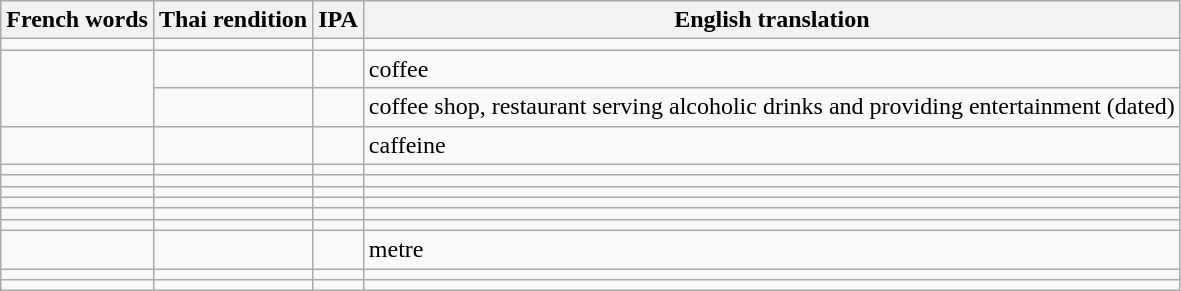<table class="wikitable">
<tr>
<th>French words</th>
<th>Thai rendition</th>
<th>IPA</th>
<th>English translation</th>
</tr>
<tr>
<td></td>
<td></td>
<td></td>
<td></td>
</tr>
<tr>
<td rowspan="2"></td>
<td></td>
<td></td>
<td>coffee</td>
</tr>
<tr>
<td></td>
<td></td>
<td>coffee shop, restaurant serving alcoholic drinks and providing entertainment (dated)</td>
</tr>
<tr>
<td></td>
<td></td>
<td></td>
<td>caffeine</td>
</tr>
<tr>
<td></td>
<td></td>
<td></td>
<td></td>
</tr>
<tr>
<td></td>
<td></td>
<td></td>
<td></td>
</tr>
<tr>
<td></td>
<td></td>
<td></td>
<td></td>
</tr>
<tr>
<td></td>
<td></td>
<td></td>
<td></td>
</tr>
<tr>
<td></td>
<td></td>
<td></td>
<td></td>
</tr>
<tr>
<td></td>
<td></td>
<td></td>
<td></td>
</tr>
<tr>
<td></td>
<td></td>
<td></td>
<td>metre</td>
</tr>
<tr>
<td></td>
<td></td>
<td></td>
<td></td>
</tr>
<tr>
<td></td>
<td></td>
<td></td>
<td></td>
</tr>
</table>
